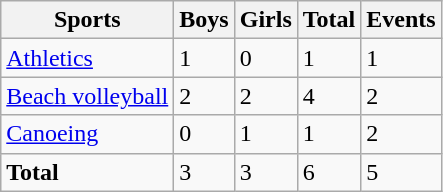<table class="wikitable">
<tr>
<th>Sports</th>
<th>Boys</th>
<th>Girls</th>
<th>Total</th>
<th>Events</th>
</tr>
<tr>
<td><a href='#'>Athletics</a></td>
<td>1</td>
<td>0</td>
<td>1</td>
<td>1</td>
</tr>
<tr>
<td><a href='#'>Beach volleyball</a></td>
<td>2</td>
<td>2</td>
<td>4</td>
<td>2</td>
</tr>
<tr>
<td><a href='#'>Canoeing</a></td>
<td>0</td>
<td>1</td>
<td>1</td>
<td>2</td>
</tr>
<tr>
<td><strong>Total</strong></td>
<td>3</td>
<td>3</td>
<td>6</td>
<td>5</td>
</tr>
</table>
